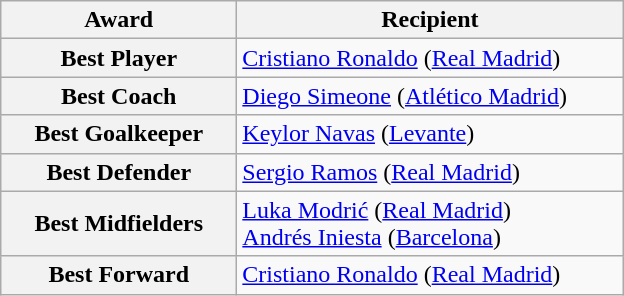<table class="wikitable">
<tr>
<th width="150">Award</th>
<th width="250">Recipient</th>
</tr>
<tr>
<th>Best Player</th>
<td> <a href='#'>Cristiano Ronaldo</a> (<a href='#'>Real Madrid</a>)</td>
</tr>
<tr>
<th>Best Coach</th>
<td> <a href='#'>Diego Simeone</a> (<a href='#'>Atlético Madrid</a>)</td>
</tr>
<tr>
<th>Best Goalkeeper</th>
<td> <a href='#'>Keylor Navas</a> (<a href='#'>Levante</a>)</td>
</tr>
<tr>
<th>Best Defender</th>
<td> <a href='#'>Sergio Ramos</a> (<a href='#'>Real Madrid</a>)</td>
</tr>
<tr>
<th>Best Midfielders</th>
<td> <a href='#'>Luka Modrić</a> (<a href='#'>Real Madrid</a>)<br> <a href='#'>Andrés Iniesta</a> (<a href='#'>Barcelona</a>)</td>
</tr>
<tr>
<th>Best Forward</th>
<td> <a href='#'>Cristiano Ronaldo</a> (<a href='#'>Real Madrid</a>)</td>
</tr>
</table>
